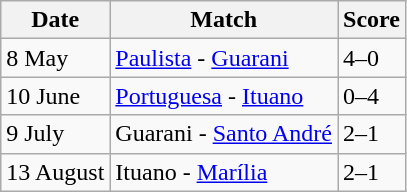<table class="wikitable">
<tr>
<th>Date</th>
<th>Match</th>
<th>Score</th>
</tr>
<tr>
<td>8 May</td>
<td><a href='#'>Paulista</a> - <a href='#'>Guarani</a></td>
<td>4–0</td>
</tr>
<tr>
<td>10 June</td>
<td><a href='#'>Portuguesa</a> - <a href='#'>Ituano</a></td>
<td>0–4</td>
</tr>
<tr>
<td>9 July</td>
<td>Guarani - <a href='#'>Santo André</a></td>
<td>2–1</td>
</tr>
<tr>
<td>13 August</td>
<td>Ituano - <a href='#'>Marília</a></td>
<td>2–1</td>
</tr>
</table>
